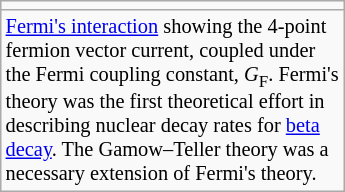<table class="wikitable" style="float:right; clear:right; margin-top:0; margin-left:10px; margin-bottom:8px; margin-right:0; padding:7px; font-size:85%; width:230px;">
<tr>
<td></td>
</tr>
<tr>
<td><a href='#'>Fermi's interaction</a> showing the 4-point fermion vector current, coupled under the Fermi coupling constant, <em>G</em><sub>F</sub>. Fermi's theory was the first theoretical effort in describing nuclear  decay rates for <a href='#'>beta decay</a>. The Gamow–Teller theory was a necessary extension of Fermi's theory.</td>
</tr>
</table>
